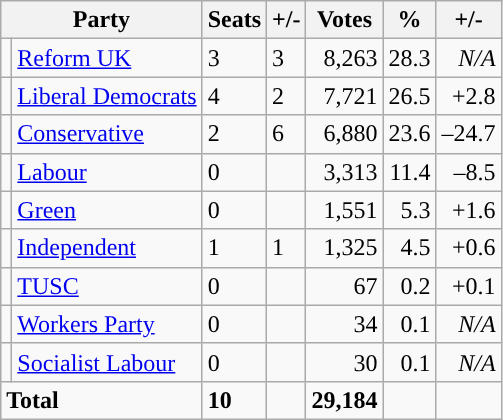<table class="wikitable sortable">
<tr>
<th colspan="2">Party</th>
<th>Seats</th>
<th>+/-</th>
<th>Votes</th>
<th>%</th>
<th>+/-</th>
</tr>
<tr>
<td style="background-color: "></td>
<td><a href='#'>Reform UK</a></td>
<td>3</td>
<td> 3</td>
<td style="text-align:right;">8,263</td>
<td style="text-align:right;">28.3</td>
<td style="text-align:right;"><em>N/A</em></td>
</tr>
<tr>
<td style="background-color: "></td>
<td><a href='#'>Liberal Democrats</a></td>
<td>4</td>
<td> 2</td>
<td style="text-align:right;">7,721</td>
<td style="text-align:right;">26.5</td>
<td style="text-align:right;">+2.8</td>
</tr>
<tr>
<td style="background-color: "></td>
<td><a href='#'>Conservative</a></td>
<td>2</td>
<td> 6</td>
<td style="text-align:right;">6,880</td>
<td style="text-align:right;">23.6</td>
<td style="text-align:right;">–24.7</td>
</tr>
<tr>
<td style="background-color: "></td>
<td><a href='#'>Labour</a></td>
<td>0</td>
<td></td>
<td style="text-align:right;">3,313</td>
<td style="text-align:right;">11.4</td>
<td style="text-align:right;">–8.5</td>
</tr>
<tr>
<td style="background-color: "></td>
<td><a href='#'>Green</a></td>
<td>0</td>
<td></td>
<td style="text-align:right;">1,551</td>
<td style="text-align:right;">5.3</td>
<td style="text-align:right;">+1.6</td>
</tr>
<tr>
<td style="background-color: "></td>
<td><a href='#'>Independent</a></td>
<td>1</td>
<td> 1</td>
<td style="text-align:right;">1,325</td>
<td style="text-align:right;">4.5</td>
<td style="text-align:right;">+0.6</td>
</tr>
<tr>
<td style="background-color: "></td>
<td><a href='#'>TUSC</a></td>
<td>0</td>
<td></td>
<td style="text-align:right;">67</td>
<td style="text-align:right;">0.2</td>
<td style="text-align:right;">+0.1</td>
</tr>
<tr>
<td style="background-color: "></td>
<td><a href='#'>Workers Party</a></td>
<td>0</td>
<td></td>
<td style="text-align:right;">34</td>
<td style="text-align:right;">0.1</td>
<td style="text-align:right;"><em>N/A</em></td>
</tr>
<tr>
<td style="background-color: "></td>
<td><a href='#'>Socialist Labour</a></td>
<td>0</td>
<td></td>
<td style="text-align:right;">30</td>
<td style="text-align:right;">0.1</td>
<td style="text-align:right;"><em>N/A</em></td>
</tr>
<tr>
<td colspan="2"><strong>Total</strong></td>
<td><strong>10</strong></td>
<td></td>
<td style="text-align:right;"><strong>29,184</strong></td>
<td style="text-align:right;"></td>
<td style="text-align:right;"></td>
</tr>
</table>
